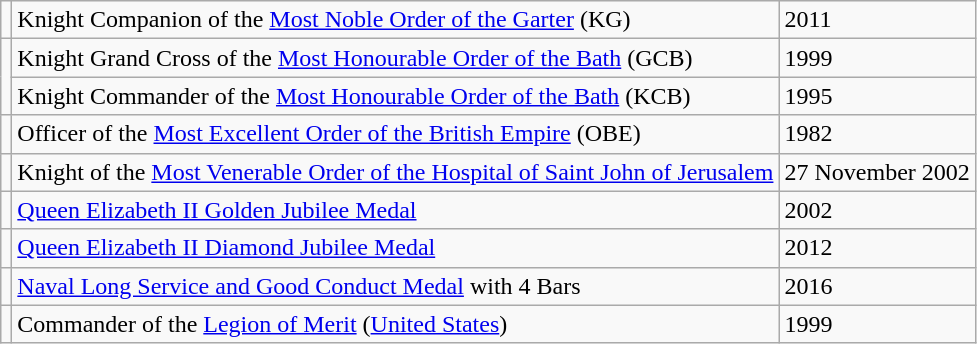<table class="wikitable">
<tr>
<td></td>
<td>Knight Companion of the <a href='#'>Most Noble Order of the Garter</a> (KG)</td>
<td>2011</td>
</tr>
<tr>
<td rowspan=2></td>
<td>Knight Grand Cross of the <a href='#'>Most Honourable Order of the Bath</a> (GCB)</td>
<td>1999</td>
</tr>
<tr>
<td>Knight Commander of the <a href='#'>Most Honourable Order of the Bath</a> (KCB)</td>
<td>1995</td>
</tr>
<tr>
<td></td>
<td>Officer of the <a href='#'>Most Excellent Order of the British Empire</a> (OBE)</td>
<td>1982</td>
</tr>
<tr>
<td></td>
<td>Knight of the <a href='#'>Most Venerable Order of the Hospital of Saint John of Jerusalem</a></td>
<td>27 November 2002</td>
</tr>
<tr>
<td></td>
<td><a href='#'>Queen Elizabeth II Golden Jubilee Medal</a></td>
<td>2002</td>
</tr>
<tr>
<td></td>
<td><a href='#'>Queen Elizabeth II Diamond Jubilee Medal</a></td>
<td>2012</td>
</tr>
<tr>
<td></td>
<td><a href='#'>Naval Long Service and Good Conduct Medal</a> with 4 Bars</td>
<td>2016</td>
</tr>
<tr>
<td></td>
<td>Commander of the <a href='#'>Legion of Merit</a> (<a href='#'>United States</a>)</td>
<td>1999</td>
</tr>
</table>
